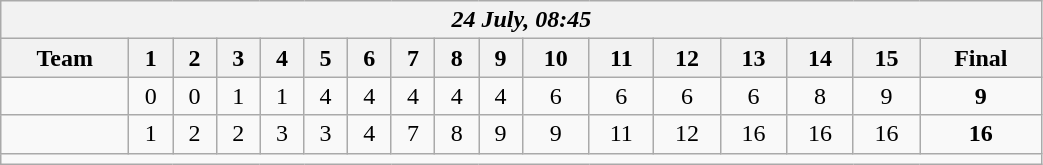<table class=wikitable style="text-align:center; width: 55%">
<tr>
<th colspan=17><em>24 July, 08:45</em></th>
</tr>
<tr>
<th>Team</th>
<th>1</th>
<th>2</th>
<th>3</th>
<th>4</th>
<th>5</th>
<th>6</th>
<th>7</th>
<th>8</th>
<th>9</th>
<th>10</th>
<th>11</th>
<th>12</th>
<th>13</th>
<th>14</th>
<th>15</th>
<th>Final</th>
</tr>
<tr>
<td align=left></td>
<td>0</td>
<td>0</td>
<td>1</td>
<td>1</td>
<td>4</td>
<td>4</td>
<td>4</td>
<td>4</td>
<td>4</td>
<td>6</td>
<td>6</td>
<td>6</td>
<td>6</td>
<td>8</td>
<td>9</td>
<td><strong>9</strong></td>
</tr>
<tr>
<td align=left><strong></strong></td>
<td>1</td>
<td>2</td>
<td>2</td>
<td>3</td>
<td>3</td>
<td>4</td>
<td>7</td>
<td>8</td>
<td>9</td>
<td>9</td>
<td>11</td>
<td>12</td>
<td>16</td>
<td>16</td>
<td>16</td>
<td><strong>16</strong></td>
</tr>
<tr>
<td colspan=17></td>
</tr>
</table>
